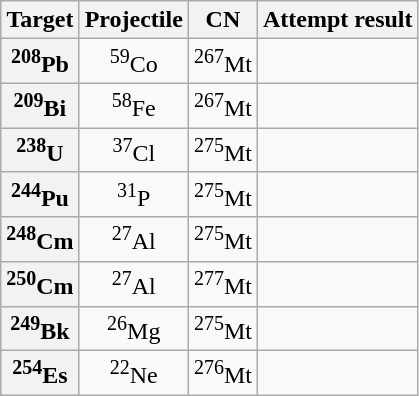<table class="wikitable" style="text-align:center">
<tr>
<th>Target</th>
<th>Projectile</th>
<th>CN</th>
<th>Attempt result</th>
</tr>
<tr>
<th><sup>208</sup>Pb</th>
<td><sup>59</sup>Co</td>
<td><sup>267</sup>Mt</td>
<td></td>
</tr>
<tr>
<th><sup>209</sup>Bi</th>
<td><sup>58</sup>Fe</td>
<td><sup>267</sup>Mt</td>
<td></td>
</tr>
<tr>
<th><sup>238</sup>U</th>
<td><sup>37</sup>Cl</td>
<td><sup>275</sup>Mt</td>
<td></td>
</tr>
<tr>
<th><sup>244</sup>Pu</th>
<td><sup>31</sup>P</td>
<td><sup>275</sup>Mt</td>
<td></td>
</tr>
<tr>
<th><sup>248</sup>Cm</th>
<td><sup>27</sup>Al</td>
<td><sup>275</sup>Mt</td>
<td></td>
</tr>
<tr>
<th><sup>250</sup>Cm</th>
<td><sup>27</sup>Al</td>
<td><sup>277</sup>Mt</td>
<td></td>
</tr>
<tr>
<th><sup>249</sup>Bk</th>
<td><sup>26</sup>Mg</td>
<td><sup>275</sup>Mt</td>
<td></td>
</tr>
<tr>
<th><sup>254</sup>Es</th>
<td><sup>22</sup>Ne</td>
<td><sup>276</sup>Mt</td>
<td></td>
</tr>
</table>
